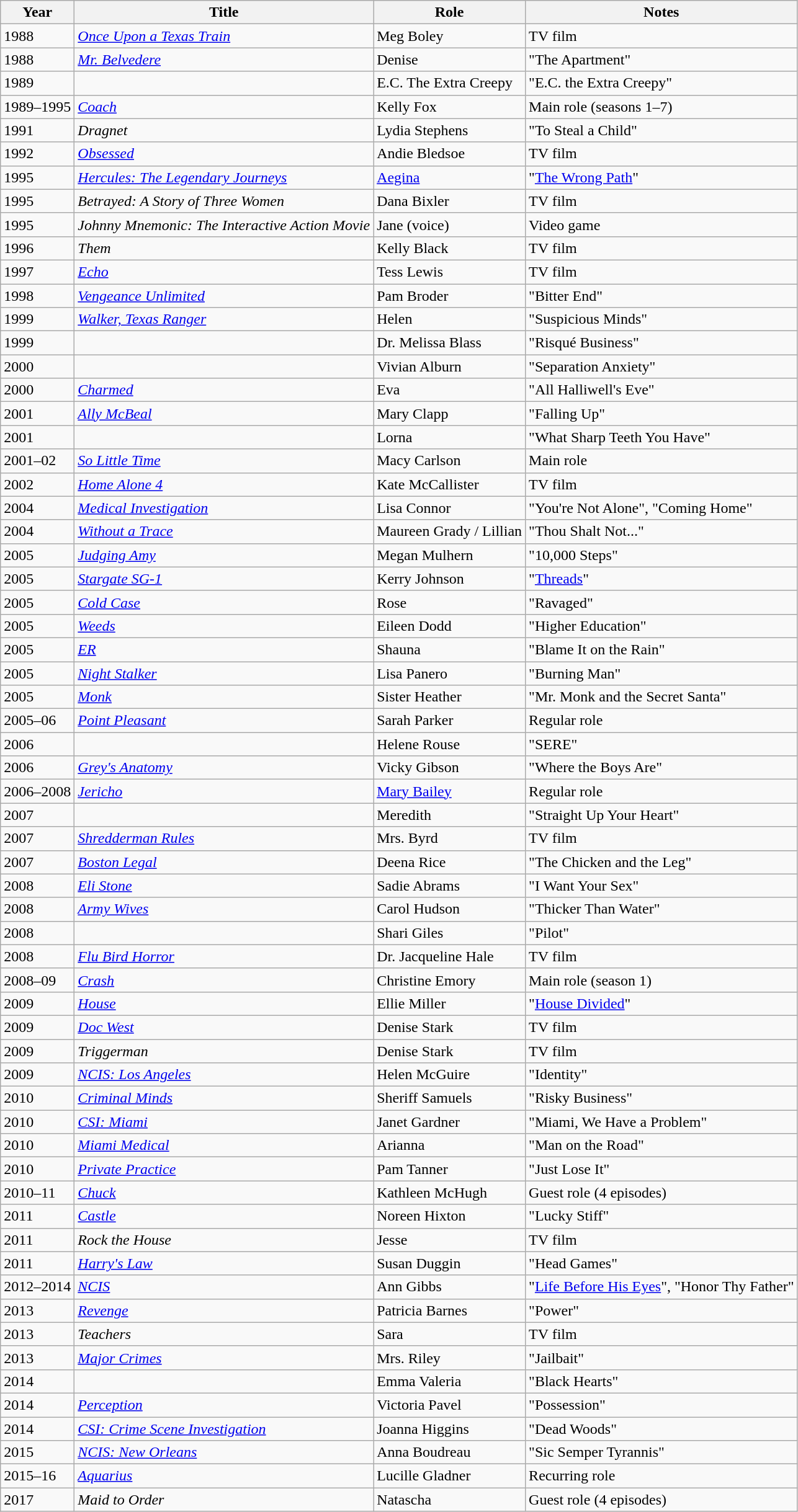<table class="wikitable sortable">
<tr>
<th>Year</th>
<th>Title</th>
<th>Role</th>
<th class="unsortable">Notes</th>
</tr>
<tr>
<td>1988</td>
<td><em><a href='#'>Once Upon a Texas Train</a></em></td>
<td>Meg Boley</td>
<td>TV film</td>
</tr>
<tr>
<td>1988</td>
<td><em><a href='#'>Mr. Belvedere</a></em></td>
<td>Denise</td>
<td>"The Apartment"</td>
</tr>
<tr>
<td>1989</td>
<td><em></em></td>
<td>E.C. The Extra Creepy</td>
<td>"E.C. the Extra Creepy"</td>
</tr>
<tr>
<td>1989–1995</td>
<td><em><a href='#'>Coach</a></em></td>
<td>Kelly Fox</td>
<td>Main role (seasons 1–7)</td>
</tr>
<tr>
<td>1991</td>
<td><em>Dragnet</em></td>
<td>Lydia Stephens</td>
<td>"To Steal a Child"</td>
</tr>
<tr>
<td>1992</td>
<td><em><a href='#'>Obsessed</a></em></td>
<td>Andie Bledsoe</td>
<td>TV film</td>
</tr>
<tr>
<td>1995</td>
<td><em><a href='#'>Hercules: The Legendary Journeys</a></em></td>
<td><a href='#'>Aegina</a></td>
<td>"<a href='#'>The Wrong Path</a>"</td>
</tr>
<tr>
<td>1995</td>
<td><em>Betrayed: A Story of Three Women</em></td>
<td>Dana Bixler</td>
<td>TV film</td>
</tr>
<tr>
<td>1995</td>
<td><em>Johnny Mnemonic: The Interactive Action Movie</em></td>
<td>Jane (voice)</td>
<td>Video game</td>
</tr>
<tr>
<td>1996</td>
<td><em>Them</em></td>
<td>Kelly Black</td>
<td>TV film</td>
</tr>
<tr>
<td>1997</td>
<td><em><a href='#'>Echo</a></em></td>
<td>Tess Lewis</td>
<td>TV film</td>
</tr>
<tr>
<td>1998</td>
<td><em><a href='#'>Vengeance Unlimited</a></em></td>
<td>Pam Broder</td>
<td>"Bitter End"</td>
</tr>
<tr>
<td>1999</td>
<td><em><a href='#'>Walker, Texas Ranger</a></em></td>
<td>Helen</td>
<td>"Suspicious Minds"</td>
</tr>
<tr>
<td>1999</td>
<td><em></em></td>
<td>Dr. Melissa Blass</td>
<td>"Risqué Business"</td>
</tr>
<tr>
<td>2000</td>
<td><em></em></td>
<td>Vivian Alburn</td>
<td>"Separation Anxiety"</td>
</tr>
<tr>
<td>2000</td>
<td><em><a href='#'>Charmed</a></em></td>
<td>Eva</td>
<td>"All Halliwell's Eve"</td>
</tr>
<tr>
<td>2001</td>
<td><em><a href='#'>Ally McBeal</a></em></td>
<td>Mary Clapp</td>
<td>"Falling Up"</td>
</tr>
<tr>
<td>2001</td>
<td><em></em></td>
<td>Lorna</td>
<td>"What Sharp Teeth You Have"</td>
</tr>
<tr>
<td>2001–02</td>
<td><em><a href='#'>So Little Time</a></em></td>
<td>Macy Carlson</td>
<td>Main role</td>
</tr>
<tr>
<td>2002</td>
<td><em><a href='#'>Home Alone 4</a></em></td>
<td>Kate McCallister</td>
<td>TV film</td>
</tr>
<tr>
<td>2004</td>
<td><em><a href='#'>Medical Investigation</a></em></td>
<td>Lisa Connor</td>
<td>"You're Not Alone", "Coming Home"</td>
</tr>
<tr>
<td>2004</td>
<td><em><a href='#'>Without a Trace</a></em></td>
<td>Maureen Grady / Lillian</td>
<td>"Thou Shalt Not..."</td>
</tr>
<tr>
<td>2005</td>
<td><em><a href='#'>Judging Amy</a></em></td>
<td>Megan Mulhern</td>
<td>"10,000 Steps"</td>
</tr>
<tr>
<td>2005</td>
<td><em><a href='#'>Stargate SG-1</a></em></td>
<td>Kerry Johnson</td>
<td>"<a href='#'>Threads</a>"</td>
</tr>
<tr>
<td>2005</td>
<td><em><a href='#'>Cold Case</a></em></td>
<td>Rose</td>
<td>"Ravaged"</td>
</tr>
<tr>
<td>2005</td>
<td><em><a href='#'>Weeds</a></em></td>
<td>Eileen Dodd</td>
<td>"Higher Education"</td>
</tr>
<tr>
<td>2005</td>
<td><em><a href='#'>ER</a></em></td>
<td>Shauna</td>
<td>"Blame It on the Rain"</td>
</tr>
<tr>
<td>2005</td>
<td><em><a href='#'>Night Stalker</a></em></td>
<td>Lisa Panero</td>
<td>"Burning Man"</td>
</tr>
<tr>
<td>2005</td>
<td><em><a href='#'>Monk</a></em></td>
<td>Sister Heather</td>
<td>"Mr. Monk and the Secret Santa"</td>
</tr>
<tr>
<td>2005–06</td>
<td><em><a href='#'>Point Pleasant</a></em></td>
<td>Sarah Parker</td>
<td>Regular role</td>
</tr>
<tr>
<td>2006</td>
<td><em></em></td>
<td>Helene Rouse</td>
<td>"SERE"</td>
</tr>
<tr>
<td>2006</td>
<td><em><a href='#'>Grey's Anatomy</a></em></td>
<td>Vicky Gibson</td>
<td>"Where the Boys Are"</td>
</tr>
<tr>
<td>2006–2008</td>
<td><em><a href='#'>Jericho</a></em></td>
<td><a href='#'>Mary Bailey</a></td>
<td>Regular role</td>
</tr>
<tr>
<td>2007</td>
<td><em></em></td>
<td>Meredith</td>
<td>"Straight Up Your Heart"</td>
</tr>
<tr>
<td>2007</td>
<td><em><a href='#'>Shredderman Rules</a></em></td>
<td>Mrs. Byrd</td>
<td>TV film</td>
</tr>
<tr>
<td>2007</td>
<td><em><a href='#'>Boston Legal</a></em></td>
<td>Deena Rice</td>
<td>"The Chicken and the Leg"</td>
</tr>
<tr>
<td>2008</td>
<td><em><a href='#'>Eli Stone</a></em></td>
<td>Sadie Abrams</td>
<td>"I Want Your Sex"</td>
</tr>
<tr>
<td>2008</td>
<td><em><a href='#'>Army Wives</a></em></td>
<td>Carol Hudson</td>
<td>"Thicker Than Water"</td>
</tr>
<tr>
<td>2008</td>
<td><em></em></td>
<td>Shari Giles</td>
<td>"Pilot"</td>
</tr>
<tr>
<td>2008</td>
<td><em><a href='#'>Flu Bird Horror</a></em></td>
<td>Dr. Jacqueline Hale</td>
<td>TV film</td>
</tr>
<tr>
<td>2008–09</td>
<td><em><a href='#'>Crash</a></em></td>
<td>Christine Emory</td>
<td>Main role (season 1)</td>
</tr>
<tr>
<td>2009</td>
<td><em><a href='#'>House</a></em></td>
<td>Ellie Miller</td>
<td>"<a href='#'>House Divided</a>"</td>
</tr>
<tr>
<td>2009</td>
<td><em><a href='#'>Doc West</a></em></td>
<td>Denise Stark</td>
<td>TV film</td>
</tr>
<tr>
<td>2009</td>
<td><em>Triggerman</em></td>
<td>Denise Stark</td>
<td>TV film</td>
</tr>
<tr>
<td>2009</td>
<td><em><a href='#'>NCIS: Los Angeles</a></em></td>
<td>Helen McGuire</td>
<td>"Identity"</td>
</tr>
<tr>
<td>2010</td>
<td><em><a href='#'>Criminal Minds</a></em></td>
<td>Sheriff Samuels</td>
<td>"Risky Business"</td>
</tr>
<tr>
<td>2010</td>
<td><em><a href='#'>CSI: Miami</a></em></td>
<td>Janet Gardner</td>
<td>"Miami, We Have a Problem"</td>
</tr>
<tr>
<td>2010</td>
<td><em><a href='#'>Miami Medical</a></em></td>
<td>Arianna</td>
<td>"Man on the Road"</td>
</tr>
<tr>
<td>2010</td>
<td><em><a href='#'>Private Practice</a></em></td>
<td>Pam Tanner</td>
<td>"Just Lose It"</td>
</tr>
<tr>
<td>2010–11</td>
<td><em><a href='#'>Chuck</a></em></td>
<td>Kathleen McHugh</td>
<td>Guest role (4 episodes)</td>
</tr>
<tr>
<td>2011</td>
<td><em><a href='#'>Castle</a></em></td>
<td>Noreen Hixton</td>
<td>"Lucky Stiff"</td>
</tr>
<tr>
<td>2011</td>
<td><em>Rock the House</em></td>
<td>Jesse</td>
<td>TV film</td>
</tr>
<tr>
<td>2011</td>
<td><em><a href='#'>Harry's Law</a></em></td>
<td>Susan Duggin</td>
<td>"Head Games"</td>
</tr>
<tr>
<td>2012–2014</td>
<td><em><a href='#'>NCIS</a></em></td>
<td>Ann Gibbs</td>
<td>"<a href='#'>Life Before His Eyes</a>", "Honor Thy Father"</td>
</tr>
<tr>
<td>2013</td>
<td><em><a href='#'>Revenge</a></em></td>
<td>Patricia Barnes</td>
<td>"Power"</td>
</tr>
<tr>
<td>2013</td>
<td><em>Teachers</em></td>
<td>Sara</td>
<td>TV film</td>
</tr>
<tr>
<td>2013</td>
<td><em><a href='#'>Major Crimes</a></em></td>
<td>Mrs. Riley</td>
<td>"Jailbait"</td>
</tr>
<tr>
<td>2014</td>
<td><em></em></td>
<td>Emma Valeria</td>
<td>"Black Hearts"</td>
</tr>
<tr>
<td>2014</td>
<td><em><a href='#'>Perception</a></em></td>
<td>Victoria Pavel</td>
<td>"Possession"</td>
</tr>
<tr>
<td>2014</td>
<td><em><a href='#'>CSI: Crime Scene Investigation</a></em></td>
<td>Joanna Higgins</td>
<td>"Dead Woods"</td>
</tr>
<tr>
<td>2015</td>
<td><em><a href='#'>NCIS: New Orleans</a></em></td>
<td>Anna Boudreau</td>
<td>"Sic Semper Tyrannis"</td>
</tr>
<tr>
<td>2015–16</td>
<td><em><a href='#'>Aquarius</a></em></td>
<td>Lucille Gladner</td>
<td>Recurring role</td>
</tr>
<tr>
<td>2017</td>
<td><em>Maid to Order</em></td>
<td>Natascha</td>
<td>Guest role (4 episodes)</td>
</tr>
</table>
